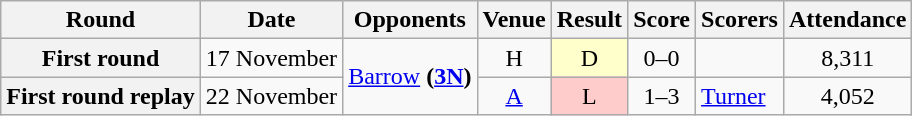<table class="wikitable" style="text-align:center">
<tr>
<th>Round</th>
<th>Date</th>
<th>Opponents</th>
<th>Venue</th>
<th>Result</th>
<th>Score</th>
<th>Scorers</th>
<th>Attendance</th>
</tr>
<tr>
<th>First round</th>
<td>17 November</td>
<td rowspan=2><a href='#'>Barrow</a> <strong>(<a href='#'>3N</a>)</strong></td>
<td>H</td>
<td style="background-color:#FFFFCC">D</td>
<td>0–0</td>
<td align="left"></td>
<td>8,311</td>
</tr>
<tr>
<th>First round replay</th>
<td>22 November</td>
<td><a href='#'>A</a></td>
<td style="background-color:#FFCCCC">L</td>
<td>1–3</td>
<td align="left"><a href='#'>Turner</a></td>
<td>4,052</td>
</tr>
</table>
